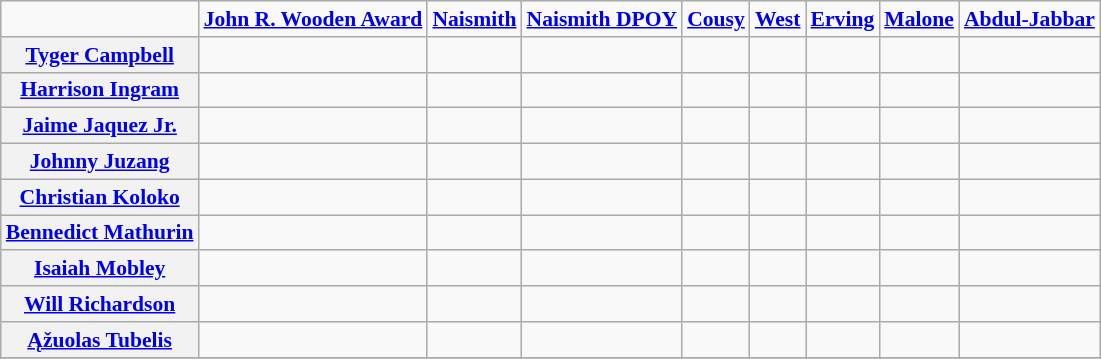<table class="wikitable" style="white-space:nowrap; font-size:90%;">
<tr>
<td></td>
<td><strong><a href='#'>John R. Wooden Award</a></strong></td>
<td><strong><a href='#'>Naismith</a></strong></td>
<td><strong><a href='#'>Naismith DPOY</a></strong></td>
<td><strong><a href='#'>Cousy</a></strong></td>
<td><strong><a href='#'>West</a></strong></td>
<td><strong><a href='#'>Erving</a></strong></td>
<td><strong><a href='#'>Malone</a></strong></td>
<td><strong><a href='#'>Abdul-Jabbar</a></strong></td>
</tr>
<tr>
<th><a href='#'>Tyger Campbell</a></th>
<td></td>
<td></td>
<td></td>
<td></td>
<td></td>
<td></td>
<td></td>
<td></td>
</tr>
<tr>
<th><a href='#'>Harrison Ingram</a></th>
<td></td>
<td></td>
<td></td>
<td></td>
<td></td>
<td></td>
<td></td>
<td></td>
</tr>
<tr>
<th><a href='#'>Jaime Jaquez Jr.</a></th>
<td></td>
<td></td>
<td></td>
<td></td>
<td></td>
<td></td>
<td></td>
<td></td>
</tr>
<tr>
<th><a href='#'>Johnny Juzang</a></th>
<td></td>
<td></td>
<td></td>
<td></td>
<td></td>
<td></td>
<td></td>
<td></td>
</tr>
<tr>
<th><a href='#'>Christian Koloko</a></th>
<td></td>
<td></td>
<td></td>
<td></td>
<td></td>
<td></td>
<td></td>
<td></td>
</tr>
<tr>
<th><a href='#'>Bennedict Mathurin</a></th>
<td></td>
<td></td>
<td></td>
<td></td>
<td></td>
<td></td>
<td></td>
<td></td>
</tr>
<tr>
<th><a href='#'>Isaiah Mobley</a></th>
<td></td>
<td></td>
<td></td>
<td></td>
<td></td>
<td></td>
<td></td>
<td></td>
</tr>
<tr>
<th><a href='#'>Will Richardson</a></th>
<td></td>
<td></td>
<td></td>
<td></td>
<td></td>
<td></td>
<td></td>
<td></td>
</tr>
<tr>
<th><a href='#'>Ąžuolas Tubelis</a></th>
<td></td>
<td></td>
<td></td>
<td></td>
<td></td>
<td></td>
<td></td>
<td></td>
</tr>
<tr>
</tr>
</table>
